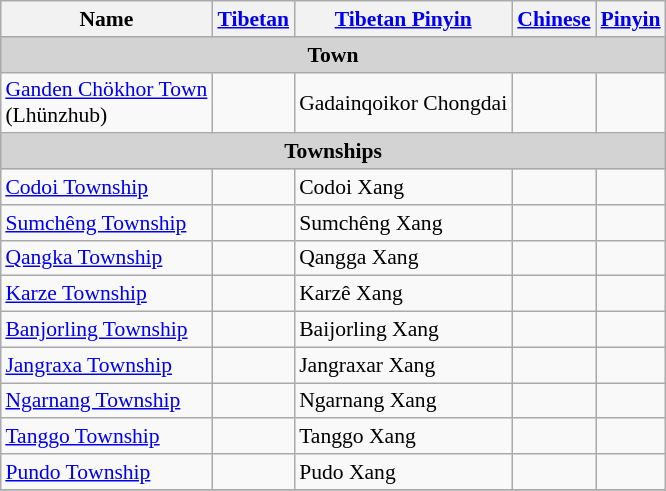<table class="wikitable"  style="font-size:90%; margin:auto;">
<tr>
<th>Name</th>
<th><a href='#'>Tibetan</a></th>
<th><a href='#'>Tibetan Pinyin</a></th>
<th><a href='#'>Chinese</a></th>
<th><a href='#'>Pinyin</a></th>
</tr>
<tr --------->
<td colspan="5"  style="text-align:center; background:#d3d3d3;"><strong>Town</strong></td>
</tr>
<tr --------->
<td><a href='#'>Ganden Chökhor Town</a><br>(Lhünzhub)</td>
<td></td>
<td>Gadainqoikor Chongdai</td>
<td></td>
<td></td>
</tr>
<tr --------->
<td colspan="5"  style="text-align:center; background:#d3d3d3;"><strong>Townships</strong></td>
</tr>
<tr --------->
<td><a href='#'>Codoi Township</a></td>
<td></td>
<td>Codoi Xang</td>
<td></td>
<td></td>
</tr>
<tr>
<td><a href='#'>Sumchêng Township</a></td>
<td></td>
<td>Sumchêng Xang</td>
<td></td>
<td></td>
</tr>
<tr>
<td><a href='#'>Qangka Township</a></td>
<td></td>
<td>Qangga Xang</td>
<td></td>
<td></td>
</tr>
<tr>
<td><a href='#'>Karze Township</a></td>
<td></td>
<td>Karzê Xang</td>
<td></td>
<td></td>
</tr>
<tr>
<td><a href='#'>Banjorling Township</a></td>
<td></td>
<td>Baijorling Xang</td>
<td></td>
<td></td>
</tr>
<tr>
<td><a href='#'>Jangraxa Township</a></td>
<td></td>
<td>Jangraxar Xang</td>
<td></td>
<td></td>
</tr>
<tr>
<td><a href='#'>Ngarnang Township</a></td>
<td></td>
<td>Ngarnang Xang</td>
<td></td>
<td></td>
</tr>
<tr>
<td><a href='#'>Tanggo Township</a></td>
<td></td>
<td>Tanggo Xang</td>
<td></td>
<td></td>
</tr>
<tr>
<td><a href='#'>Pundo Township</a></td>
<td></td>
<td>Pudo Xang</td>
<td></td>
<td></td>
</tr>
<tr>
</tr>
</table>
